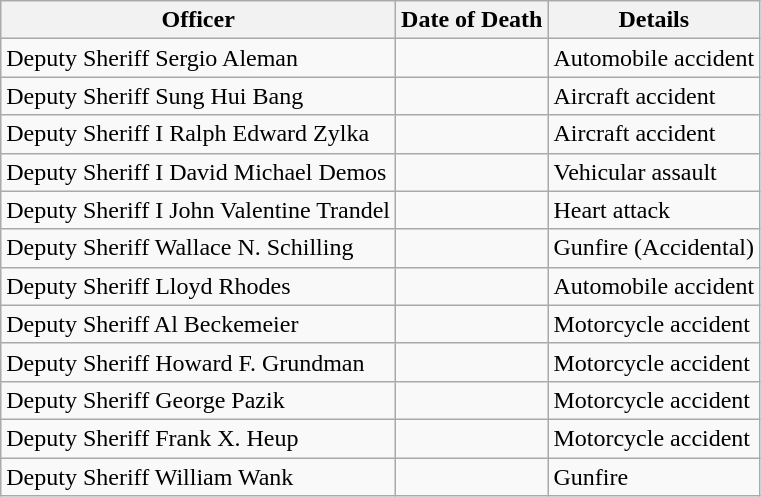<table class="wikitable">
<tr>
<th>Officer</th>
<th>Date of Death</th>
<th>Details</th>
</tr>
<tr>
<td>Deputy Sheriff Sergio Aleman</td>
<td></td>
<td>Automobile accident</td>
</tr>
<tr>
<td>Deputy Sheriff Sung Hui Bang</td>
<td></td>
<td>Aircraft accident</td>
</tr>
<tr>
<td>Deputy Sheriff I Ralph Edward Zylka</td>
<td></td>
<td>Aircraft accident</td>
</tr>
<tr>
<td>Deputy Sheriff I David Michael Demos</td>
<td></td>
<td>Vehicular assault</td>
</tr>
<tr>
<td>Deputy Sheriff I John Valentine Trandel</td>
<td></td>
<td>Heart attack</td>
</tr>
<tr>
<td>Deputy Sheriff Wallace N. Schilling</td>
<td></td>
<td>Gunfire (Accidental)</td>
</tr>
<tr>
<td>Deputy Sheriff Lloyd Rhodes</td>
<td></td>
<td>Automobile accident</td>
</tr>
<tr>
<td>Deputy Sheriff Al Beckemeier</td>
<td></td>
<td>Motorcycle accident</td>
</tr>
<tr>
<td>Deputy Sheriff Howard F. Grundman</td>
<td></td>
<td>Motorcycle accident</td>
</tr>
<tr>
<td>Deputy Sheriff George Pazik</td>
<td></td>
<td>Motorcycle accident</td>
</tr>
<tr>
<td>Deputy Sheriff Frank X. Heup</td>
<td></td>
<td>Motorcycle accident</td>
</tr>
<tr>
<td>Deputy Sheriff William Wank</td>
<td></td>
<td>Gunfire</td>
</tr>
</table>
